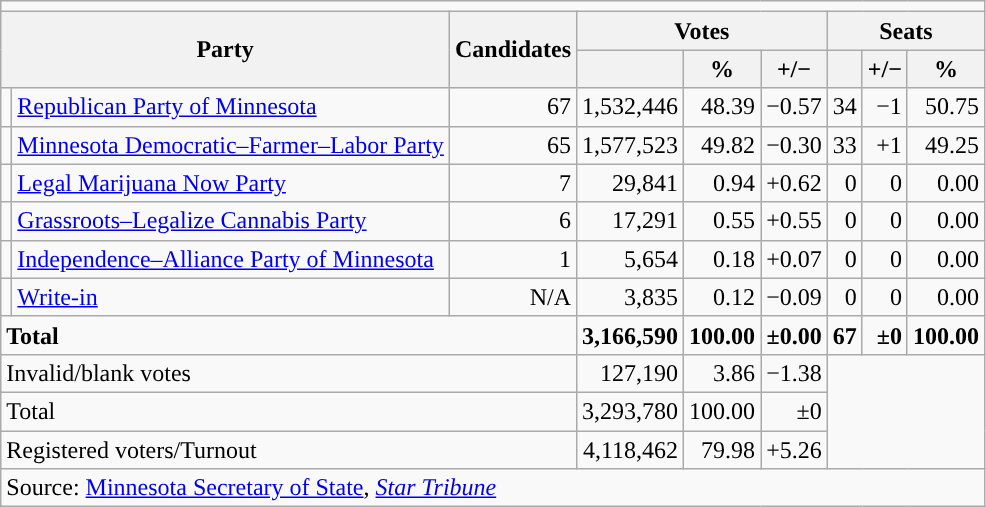<table class="wikitable">
<tr>
<td colspan="9"></td>
</tr>
<tr>
<th colspan="2" rowspan="2">Party</th>
<th rowspan="2">Candidates</th>
<th colspan="3">Votes</th>
<th colspan="3">Seats</th>
</tr>
<tr>
<th></th>
<th>%</th>
<th>+/−</th>
<th></th>
<th>+/−</th>
<th>%</th>
</tr>
<tr>
<td style="background-color:"></td>
<td><a href='#'>Republican Party of Minnesota</a></td>
<td align="right">67</td>
<td align="right">1,532,446</td>
<td align="right">48.39</td>
<td align="right">−0.57</td>
<td align="right">34</td>
<td align="right">−1</td>
<td align="right">50.75</td>
</tr>
<tr>
<td style="background-color:"></td>
<td><a href='#'>Minnesota Democratic–Farmer–Labor Party</a></td>
<td align="right">65</td>
<td align="right">1,577,523</td>
<td align="right">49.82</td>
<td align="right">−0.30</td>
<td align="right">33</td>
<td align="right">+1</td>
<td align="right">49.25</td>
</tr>
<tr>
<td style="background-color:"></td>
<td><a href='#'>Legal Marijuana Now Party</a></td>
<td align="right">7</td>
<td align="right">29,841</td>
<td align="right">0.94</td>
<td align="right">+0.62</td>
<td align="right">0</td>
<td align="right">0</td>
<td align="right">0.00</td>
</tr>
<tr>
<td style="background-color:"></td>
<td><a href='#'>Grassroots–Legalize Cannabis Party</a></td>
<td align="right">6</td>
<td align="right">17,291</td>
<td align="right">0.55</td>
<td align="right">+0.55</td>
<td align="right">0</td>
<td align="right">0</td>
<td align="right">0.00</td>
</tr>
<tr>
<td style="background-color:"></td>
<td><a href='#'>Independence–Alliance Party of Minnesota</a></td>
<td align="right">1</td>
<td align="right">5,654</td>
<td align="right">0.18</td>
<td align="right">+0.07</td>
<td align="right">0</td>
<td align="right">0</td>
<td align="right">0.00</td>
</tr>
<tr>
<td style="background-color:"></td>
<td><a href='#'>Write-in</a></td>
<td align="right">N/A</td>
<td align="right">3,835</td>
<td align="right">0.12</td>
<td align="right">−0.09</td>
<td align="right">0</td>
<td align="right">0</td>
<td align="right">0.00</td>
</tr>
<tr>
<td colspan="3"><strong>Total</strong></td>
<td style="font-weight:bold" align="right">3,166,590</td>
<td style="font-weight:bold" align="right">100.00</td>
<td style="font-weight:bold" align="right">±0.00</td>
<td style="font-weight:bold" align="right">67</td>
<td style="font-weight:bold" align="right">±0</td>
<td style="font-weight:bold" align="right">100.00</td>
</tr>
<tr>
<td colspan="3">Invalid/blank votes</td>
<td align="right">127,190</td>
<td align="right">3.86</td>
<td align="right">−1.38</td>
<td colspan="3" rowspan="3"></td>
</tr>
<tr>
<td colspan="3">Total</td>
<td align="right">3,293,780</td>
<td align="right">100.00</td>
<td align="right">±0</td>
</tr>
<tr>
<td colspan="3">Registered voters/Turnout</td>
<td align="right">4,118,462</td>
<td align="right">79.98</td>
<td align="right">+5.26</td>
</tr>
<tr>
<td colspan="9">Source: <a href='#'>Minnesota Secretary of State</a>, <em><a href='#'>Star Tribune</a></em></td>
</tr>
</table>
